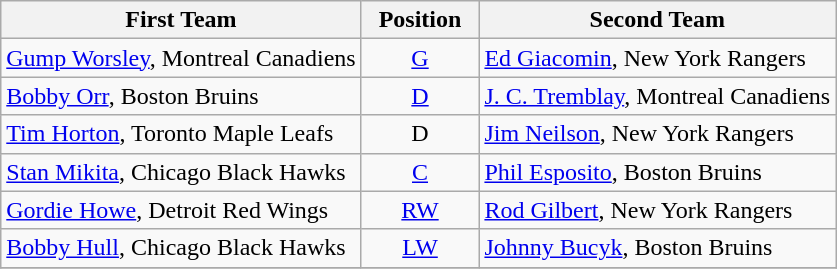<table class="wikitable">
<tr>
<th>First Team</th>
<th>  Position  </th>
<th>Second Team</th>
</tr>
<tr>
<td><a href='#'>Gump Worsley</a>, Montreal Canadiens</td>
<td align=center><a href='#'>G</a></td>
<td><a href='#'>Ed Giacomin</a>, New York Rangers</td>
</tr>
<tr>
<td><a href='#'>Bobby Orr</a>, Boston Bruins</td>
<td align=center><a href='#'>D</a></td>
<td><a href='#'>J. C. Tremblay</a>, Montreal Canadiens</td>
</tr>
<tr>
<td><a href='#'>Tim Horton</a>, Toronto Maple Leafs</td>
<td align=center>D</td>
<td><a href='#'>Jim Neilson</a>, New York Rangers</td>
</tr>
<tr>
<td><a href='#'>Stan Mikita</a>, Chicago Black Hawks</td>
<td align=center><a href='#'>C</a></td>
<td><a href='#'>Phil Esposito</a>, Boston Bruins</td>
</tr>
<tr>
<td><a href='#'>Gordie Howe</a>, Detroit Red Wings</td>
<td align=center><a href='#'>RW</a></td>
<td><a href='#'>Rod Gilbert</a>, New York Rangers</td>
</tr>
<tr>
<td><a href='#'>Bobby Hull</a>, Chicago Black Hawks</td>
<td align=center><a href='#'>LW</a></td>
<td><a href='#'>Johnny Bucyk</a>, Boston Bruins</td>
</tr>
<tr>
</tr>
</table>
